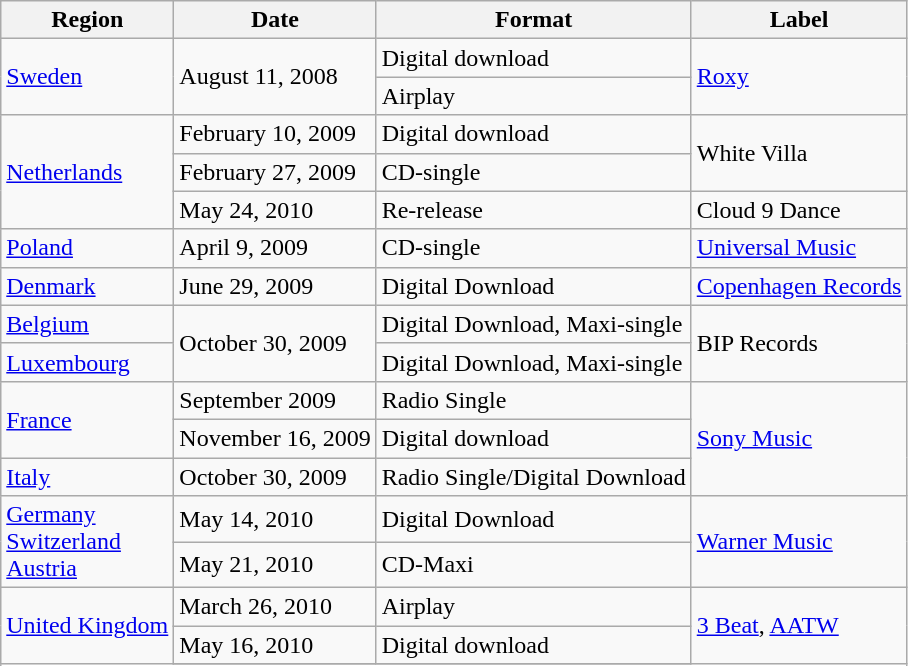<table class="wikitable">
<tr>
<th>Region</th>
<th>Date</th>
<th>Format</th>
<th>Label</th>
</tr>
<tr>
<td rowspan="2"><a href='#'>Sweden</a></td>
<td rowspan="2">August 11, 2008</td>
<td>Digital download</td>
<td rowspan="2"><a href='#'>Roxy</a></td>
</tr>
<tr>
<td>Airplay</td>
</tr>
<tr>
<td rowspan="3"><a href='#'>Netherlands</a></td>
<td>February 10, 2009</td>
<td>Digital download</td>
<td rowspan="2">White Villa</td>
</tr>
<tr>
<td>February 27, 2009</td>
<td>CD-single</td>
</tr>
<tr>
<td>May 24, 2010</td>
<td>Re-release</td>
<td>Cloud 9 Dance</td>
</tr>
<tr>
<td><a href='#'>Poland</a></td>
<td>April 9, 2009</td>
<td>CD-single</td>
<td rowspan="1"><a href='#'>Universal Music</a></td>
</tr>
<tr>
<td><a href='#'>Denmark</a></td>
<td>June 29, 2009</td>
<td>Digital Download</td>
<td rowspan="1"><a href='#'>Copenhagen Records</a></td>
</tr>
<tr>
<td><a href='#'>Belgium</a></td>
<td rowspan="2">October 30, 2009</td>
<td>Digital Download, Maxi-single</td>
<td rowspan="2">BIP Records</td>
</tr>
<tr>
<td><a href='#'>Luxembourg</a></td>
<td>Digital Download, Maxi-single</td>
</tr>
<tr>
<td rowspan="2"><a href='#'>France</a></td>
<td>September 2009</td>
<td>Radio Single</td>
<td rowspan="3"><a href='#'>Sony Music</a></td>
</tr>
<tr>
<td>November 16, 2009</td>
<td>Digital download</td>
</tr>
<tr>
<td><a href='#'>Italy</a></td>
<td>October 30, 2009</td>
<td>Radio Single/Digital Download</td>
</tr>
<tr>
<td rowspan="2"><a href='#'>Germany</a><br><a href='#'>Switzerland</a><br><a href='#'>Austria</a></td>
<td rowspan="1">May 14, 2010</td>
<td>Digital Download</td>
<td rowspan="2"><a href='#'>Warner Music</a></td>
</tr>
<tr>
<td>May 21, 2010</td>
<td>CD-Maxi</td>
</tr>
<tr>
<td rowspan="3"><a href='#'>United Kingdom</a></td>
<td>March 26, 2010</td>
<td>Airplay</td>
<td rowspan="3"><a href='#'>3 Beat</a>, <a href='#'>AATW</a></td>
</tr>
<tr>
<td rowspan="1">May 16, 2010</td>
<td>Digital download</td>
</tr>
<tr>
</tr>
</table>
